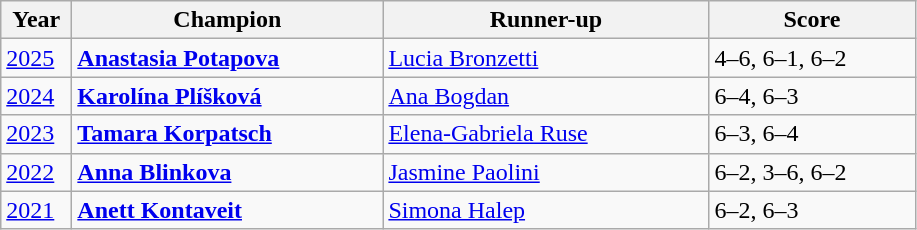<table class="wikitable">
<tr>
<th style="width:40px">Year</th>
<th style="width:200px">Champion</th>
<th style="width:210px">Runner-up</th>
<th style="width:130px" class="unsortable">Score</th>
</tr>
<tr>
<td><a href='#'>2025</a></td>
<td> <strong><a href='#'>Anastasia Potapova</a></strong></td>
<td> <a href='#'>Lucia Bronzetti</a></td>
<td>4–6, 6–1, 6–2</td>
</tr>
<tr>
<td><a href='#'>2024</a></td>
<td> <strong><a href='#'>Karolína Plíšková</a></strong></td>
<td> <a href='#'>Ana Bogdan</a></td>
<td>6–4, 6–3</td>
</tr>
<tr>
<td><a href='#'>2023</a></td>
<td> <strong><a href='#'>Tamara Korpatsch</a></strong></td>
<td> <a href='#'>Elena-Gabriela Ruse</a></td>
<td>6–3, 6–4</td>
</tr>
<tr>
<td><a href='#'>2022</a></td>
<td> <strong><a href='#'>Anna Blinkova</a></strong></td>
<td> <a href='#'>Jasmine Paolini</a></td>
<td>6–2, 3–6, 6–2</td>
</tr>
<tr>
<td><a href='#'>2021</a></td>
<td> <strong><a href='#'>Anett Kontaveit</a></strong></td>
<td> <a href='#'>Simona Halep</a></td>
<td>6–2, 6–3</td>
</tr>
</table>
